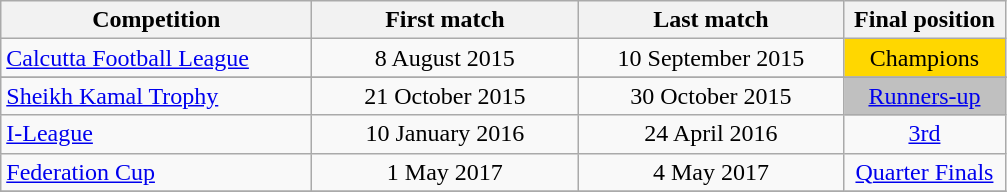<table class="wikitable" style="text-align:center">
<tr>
<th style="text-align:center; width:200px;">Competition</th>
<th style="text-align:center; width:170px;">First match</th>
<th style="text-align:center; width:170px;">Last match</th>
<th style="text-align:center; width:100px;">Final position</th>
</tr>
<tr>
<td style="text-align:left;"><a href='#'>Calcutta Football League</a></td>
<td>8 August 2015</td>
<td>10 September 2015</td>
<td bgcolor="gold">Champions</td>
</tr>
<tr>
</tr>
<tr>
<td style="text-align:left;"><a href='#'>Sheikh Kamal Trophy</a></td>
<td>21 October 2015</td>
<td>30 October 2015</td>
<td bgcolor="silver"><a href='#'>Runners-up</a></td>
</tr>
<tr>
<td style="text-align:left;"><a href='#'>I-League</a></td>
<td>10 January 2016</td>
<td>24 April 2016</td>
<td><a href='#'>3rd</a></td>
</tr>
<tr>
<td style="text-align:left;"><a href='#'>Federation Cup</a></td>
<td>1 May 2017</td>
<td>4 May 2017</td>
<td><a href='#'>Quarter Finals</a></td>
</tr>
<tr>
</tr>
</table>
